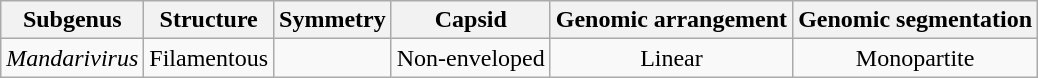<table class="wikitable sortable" style="text-align:center">
<tr>
<th>Subgenus</th>
<th>Structure</th>
<th>Symmetry</th>
<th>Capsid</th>
<th>Genomic arrangement</th>
<th>Genomic segmentation</th>
</tr>
<tr>
<td><em>Mandarivirus</em></td>
<td>Filamentous</td>
<td></td>
<td>Non-enveloped</td>
<td>Linear</td>
<td>Monopartite</td>
</tr>
</table>
